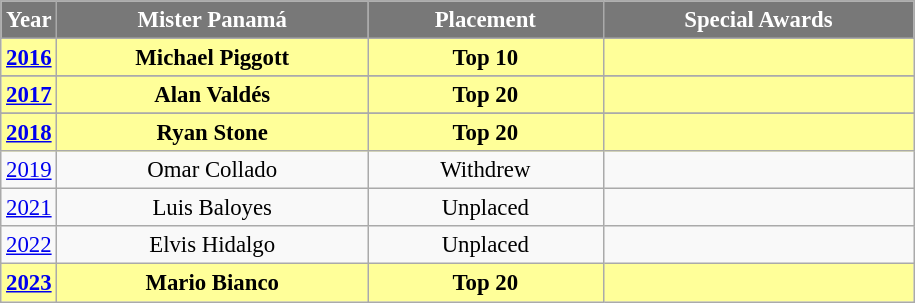<table class="wikitable sortable" style="font-size: 95%; text-align:center">
<tr>
<th width="20" style="background-color:#787878;color:#FFFFFF;">Year</th>
<th width="200" style="background-color:#787878;color:#FFFFFF;">Mister Panamá</th>
<th width="150" style="background-color:#787878;color:#FFFFFF;">Placement</th>
<th width="200" style="background-color:#787878;color:#FFFFFF;">Special Awards</th>
</tr>
<tr style="background-color:#FFFF99; font-weight: bold">
<td><a href='#'>2016</a></td>
<td>Michael Piggott</td>
<td>Top 10</td>
<td></td>
</tr>
<tr>
</tr>
<tr style="background-color:#FFFF99; font-weight: bold">
<td><a href='#'>2017</a></td>
<td>Alan Valdés</td>
<td>Top 20</td>
<td></td>
</tr>
<tr>
</tr>
<tr style="background-color:#FFFF99; font-weight: bold">
<td><a href='#'>2018</a></td>
<td>Ryan Stone</td>
<td>Top 20</td>
<td></td>
</tr>
<tr>
<td><a href='#'>2019</a></td>
<td>Omar Collado</td>
<td>Withdrew</td>
<td></td>
</tr>
<tr>
<td><a href='#'>2021</a></td>
<td>Luis Baloyes</td>
<td>Unplaced</td>
<td></td>
</tr>
<tr>
<td><a href='#'>2022</a></td>
<td>Elvis Hidalgo</td>
<td>Unplaced</td>
<td></td>
</tr>
<tr style="background-color:#FFFF99; font-weight: bold">
<td><a href='#'>2023</a></td>
<td>Mario Bianco</td>
<td>Top 20</td>
<td></td>
</tr>
</table>
